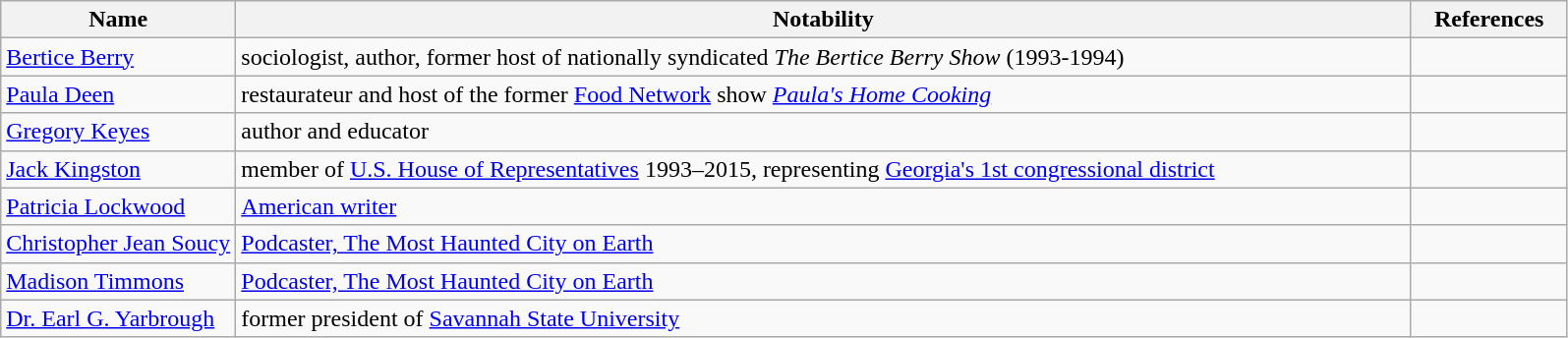<table class="wikitable sortable">
<tr>
<th style="width:15%;">Name</th>
<th style="width:75%;">Notability</th>
<th style="width:10%;" class="unsortable">References</th>
</tr>
<tr>
<td><a href='#'>Bertice Berry</a></td>
<td>sociologist, author, former host of nationally syndicated <em>The Bertice Berry Show</em> (1993-1994)</td>
<td></td>
</tr>
<tr>
<td><a href='#'>Paula Deen</a></td>
<td>restaurateur and host of the former <a href='#'>Food Network</a> show <em><a href='#'>Paula's Home Cooking</a></em></td>
<td></td>
</tr>
<tr>
<td><a href='#'>Gregory Keyes</a></td>
<td>author and educator</td>
<td></td>
</tr>
<tr>
<td><a href='#'>Jack Kingston</a></td>
<td>member of <a href='#'>U.S. House of Representatives</a> 1993–2015, representing <a href='#'>Georgia's 1st congressional district</a></td>
<td></td>
</tr>
<tr>
<td><a href='#'>Patricia Lockwood</a></td>
<td><a href='#'>American writer</a></td>
<td></td>
</tr>
<tr>
<td><a href='#'>Christopher Jean Soucy</a></td>
<td><a href='#'>Podcaster, The Most Haunted City on Earth</a></td>
<td></td>
</tr>
<tr>
<td><a href='#'>Madison Timmons</a></td>
<td><a href='#'>Podcaster, The Most Haunted City on Earth</a></td>
<td></td>
</tr>
<tr>
<td><a href='#'>Dr. Earl G. Yarbrough</a></td>
<td>former president of <a href='#'>Savannah State University</a></td>
<td></td>
</tr>
</table>
